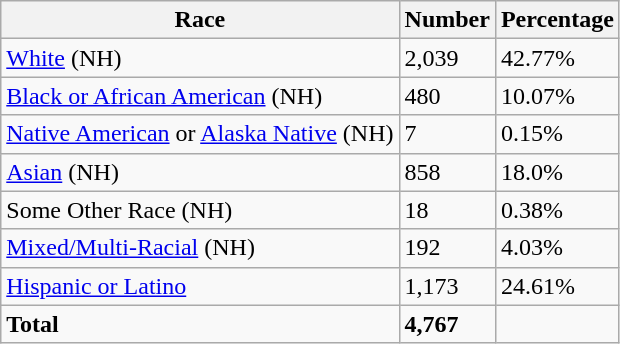<table class="wikitable">
<tr>
<th>Race</th>
<th>Number</th>
<th>Percentage</th>
</tr>
<tr>
<td><a href='#'>White</a> (NH)</td>
<td>2,039</td>
<td>42.77%</td>
</tr>
<tr>
<td><a href='#'>Black or African American</a> (NH)</td>
<td>480</td>
<td>10.07%</td>
</tr>
<tr>
<td><a href='#'>Native American</a> or <a href='#'>Alaska Native</a> (NH)</td>
<td>7</td>
<td>0.15%</td>
</tr>
<tr>
<td><a href='#'>Asian</a> (NH)</td>
<td>858</td>
<td>18.0%</td>
</tr>
<tr>
<td>Some Other Race (NH)</td>
<td>18</td>
<td>0.38%</td>
</tr>
<tr>
<td><a href='#'>Mixed/Multi-Racial</a> (NH)</td>
<td>192</td>
<td>4.03%</td>
</tr>
<tr>
<td><a href='#'>Hispanic or Latino</a></td>
<td>1,173</td>
<td>24.61%</td>
</tr>
<tr>
<td><strong>Total</strong></td>
<td><strong>4,767</strong></td>
<td></td>
</tr>
</table>
